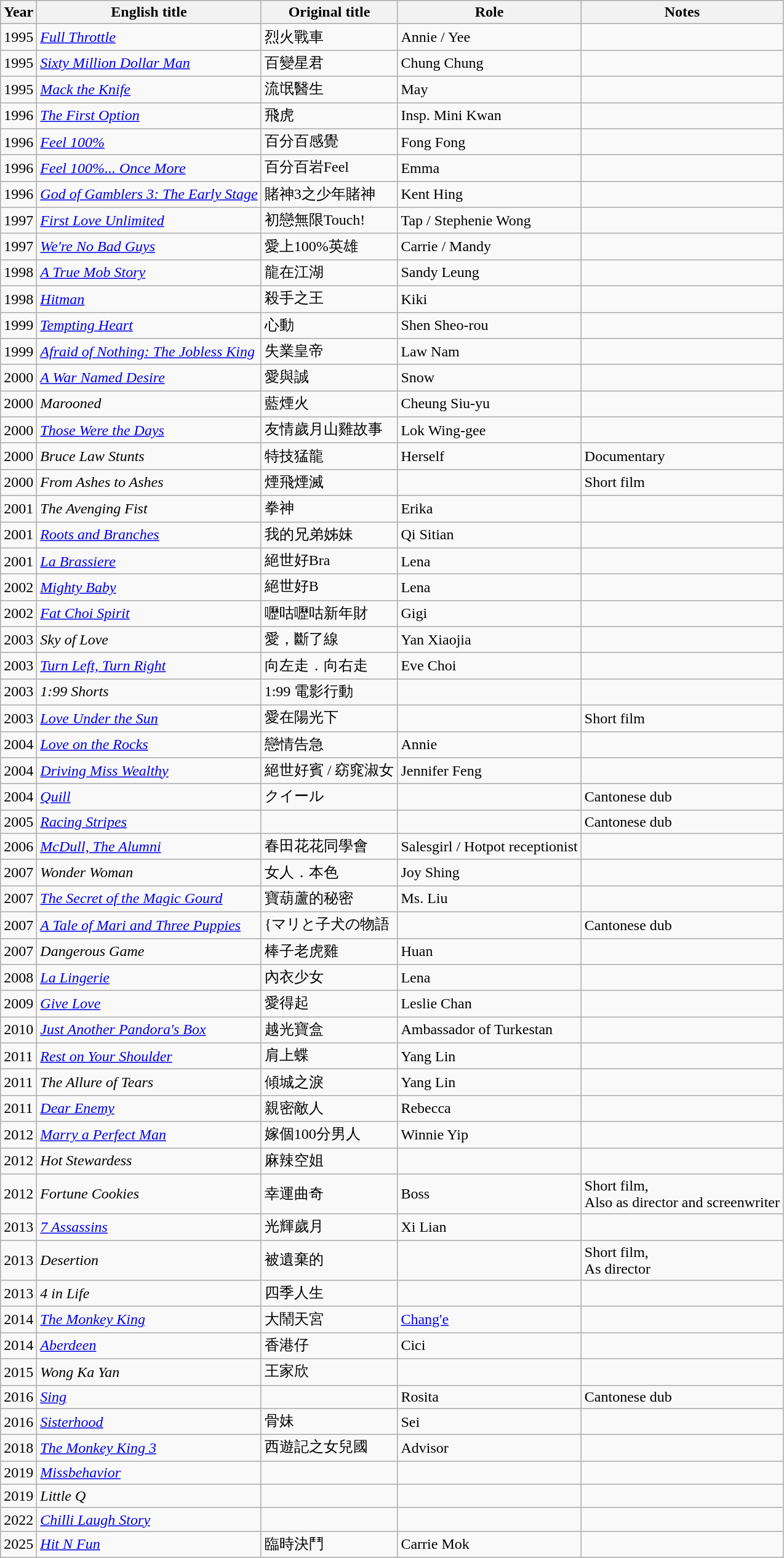<table class="wikitable sortable">
<tr>
<th>Year</th>
<th>English title</th>
<th>Original title</th>
<th>Role</th>
<th class="unsortable">Notes</th>
</tr>
<tr>
<td>1995</td>
<td><em><a href='#'>Full Throttle</a></em></td>
<td>烈火戰車</td>
<td>Annie / Yee</td>
<td></td>
</tr>
<tr>
<td>1995</td>
<td><em><a href='#'>Sixty Million Dollar Man</a></em></td>
<td>百變星君</td>
<td>Chung Chung</td>
<td></td>
</tr>
<tr>
<td>1995</td>
<td><em><a href='#'>Mack the Knife</a></em></td>
<td>流氓醫生</td>
<td>May</td>
<td></td>
</tr>
<tr>
<td>1996</td>
<td><em><a href='#'>The First Option</a></em></td>
<td>飛虎</td>
<td>Insp. Mini Kwan</td>
<td></td>
</tr>
<tr>
<td>1996</td>
<td><em><a href='#'>Feel 100%</a></em></td>
<td>百分百感覺</td>
<td>Fong Fong</td>
<td></td>
</tr>
<tr>
<td>1996</td>
<td><em><a href='#'>Feel 100%... Once More</a></em></td>
<td>百分百岩Feel</td>
<td>Emma</td>
<td></td>
</tr>
<tr>
<td>1996</td>
<td><em><a href='#'>God of Gamblers 3: The Early Stage</a></em></td>
<td>賭神3之少年賭神</td>
<td>Kent Hing</td>
<td></td>
</tr>
<tr>
<td>1997</td>
<td><em><a href='#'>First Love Unlimited</a></em></td>
<td>初戀無限Touch!</td>
<td>Tap / Stephenie Wong</td>
<td></td>
</tr>
<tr>
<td>1997</td>
<td><em><a href='#'>We're No Bad Guys</a></em></td>
<td>愛上100%英雄</td>
<td>Carrie / Mandy</td>
<td></td>
</tr>
<tr>
<td>1998</td>
<td><em><a href='#'>A True Mob Story</a></em></td>
<td>龍在江湖</td>
<td>Sandy Leung</td>
<td></td>
</tr>
<tr>
<td>1998</td>
<td><em><a href='#'>Hitman</a></em></td>
<td>殺手之王</td>
<td>Kiki</td>
<td></td>
</tr>
<tr>
<td>1999</td>
<td><em><a href='#'>Tempting Heart</a></em></td>
<td>心動</td>
<td>Shen Sheo-rou</td>
<td></td>
</tr>
<tr>
<td>1999</td>
<td><em><a href='#'>Afraid of Nothing: The Jobless King</a></em></td>
<td>失業皇帝</td>
<td>Law Nam</td>
<td></td>
</tr>
<tr>
<td>2000</td>
<td><em><a href='#'>A War Named Desire</a></em></td>
<td>愛與誠</td>
<td>Snow</td>
<td></td>
</tr>
<tr>
<td>2000</td>
<td><em>Marooned</em></td>
<td>藍煙火</td>
<td>Cheung Siu-yu</td>
<td></td>
</tr>
<tr>
<td>2000</td>
<td><em><a href='#'>Those Were the Days</a></em></td>
<td>友情歲月山雞故事</td>
<td>Lok Wing-gee</td>
<td></td>
</tr>
<tr>
<td>2000</td>
<td><em>Bruce Law Stunts</em></td>
<td>特技猛龍</td>
<td>Herself</td>
<td>Documentary</td>
</tr>
<tr>
<td>2000</td>
<td><em>From Ashes to Ashes</em></td>
<td>煙飛煙滅</td>
<td></td>
<td>Short film</td>
</tr>
<tr>
<td>2001</td>
<td><em>The Avenging Fist</em></td>
<td>拳神</td>
<td>Erika</td>
<td></td>
</tr>
<tr>
<td>2001</td>
<td><em><a href='#'>Roots and Branches</a></em></td>
<td>我的兄弟姊妹</td>
<td>Qi Sitian</td>
<td></td>
</tr>
<tr>
<td>2001</td>
<td><em><a href='#'>La Brassiere</a></em></td>
<td>絕世好Bra</td>
<td>Lena</td>
<td></td>
</tr>
<tr>
<td>2002</td>
<td><em><a href='#'>Mighty Baby</a></em></td>
<td>絕世好B</td>
<td>Lena</td>
<td></td>
</tr>
<tr>
<td>2002</td>
<td><em><a href='#'>Fat Choi Spirit</a></em></td>
<td>嚦咕嚦咕新年財</td>
<td>Gigi</td>
<td></td>
</tr>
<tr>
<td>2003</td>
<td><em>Sky of Love</em></td>
<td>愛，斷了線</td>
<td>Yan Xiaojia</td>
<td></td>
</tr>
<tr>
<td>2003</td>
<td><em><a href='#'>Turn Left, Turn Right</a></em></td>
<td>向左走．向右走</td>
<td>Eve Choi</td>
<td></td>
</tr>
<tr>
<td>2003</td>
<td><em>1:99 Shorts</em></td>
<td>1:99 電影行動</td>
<td></td>
<td></td>
</tr>
<tr>
<td>2003</td>
<td><em><a href='#'>Love Under the Sun</a></em></td>
<td>愛在陽光下</td>
<td></td>
<td>Short film</td>
</tr>
<tr>
<td>2004</td>
<td><em><a href='#'>Love on the Rocks</a></em></td>
<td>戀情告急</td>
<td>Annie</td>
<td></td>
</tr>
<tr>
<td>2004</td>
<td><em><a href='#'>Driving Miss Wealthy</a></em></td>
<td>絕世好賓 / 窈窕淑女</td>
<td>Jennifer Feng</td>
<td></td>
</tr>
<tr>
<td>2004</td>
<td><em><a href='#'>Quill</a></em></td>
<td>クイール</td>
<td></td>
<td>Cantonese dub</td>
</tr>
<tr>
<td>2005</td>
<td><em><a href='#'>Racing Stripes</a></em></td>
<td></td>
<td></td>
<td>Cantonese dub</td>
</tr>
<tr>
<td>2006</td>
<td><em><a href='#'>McDull, The Alumni</a></em></td>
<td>春田花花同學會</td>
<td>Salesgirl / Hotpot receptionist</td>
<td></td>
</tr>
<tr>
<td>2007</td>
<td><em>Wonder Woman</em></td>
<td>女人．本色</td>
<td>Joy Shing</td>
<td></td>
</tr>
<tr>
<td>2007</td>
<td><em><a href='#'>The Secret of the Magic Gourd</a></em></td>
<td>寶葫蘆的秘密</td>
<td>Ms. Liu</td>
<td></td>
</tr>
<tr>
<td>2007</td>
<td><em><a href='#'>A Tale of Mari and Three Puppies</a></em></td>
<td>{マリと子犬の物語</td>
<td></td>
<td>Cantonese dub</td>
</tr>
<tr>
<td>2007</td>
<td><em>Dangerous Game</em></td>
<td>棒子老虎雞</td>
<td>Huan</td>
<td></td>
</tr>
<tr>
<td>2008</td>
<td><em><a href='#'>La Lingerie</a></em></td>
<td>內衣少女</td>
<td>Lena</td>
<td></td>
</tr>
<tr>
<td>2009</td>
<td><em><a href='#'>Give Love</a></em></td>
<td>愛得起</td>
<td>Leslie Chan</td>
<td></td>
</tr>
<tr>
<td>2010</td>
<td><em><a href='#'>Just Another Pandora's Box</a></em></td>
<td>越光寶盒</td>
<td>Ambassador of Turkestan</td>
<td></td>
</tr>
<tr>
<td>2011</td>
<td><em><a href='#'>Rest on Your Shoulder</a></em></td>
<td>肩上蝶</td>
<td>Yang Lin</td>
<td></td>
</tr>
<tr>
<td>2011</td>
<td><em>The Allure of Tears</em></td>
<td>傾城之淚</td>
<td>Yang Lin</td>
<td></td>
</tr>
<tr>
<td>2011</td>
<td><em><a href='#'>Dear Enemy</a></em></td>
<td>親密敵人</td>
<td>Rebecca</td>
<td></td>
</tr>
<tr>
<td>2012</td>
<td><em><a href='#'>Marry a Perfect Man</a></em></td>
<td>嫁個100分男人</td>
<td>Winnie Yip</td>
<td></td>
</tr>
<tr>
<td>2012</td>
<td><em>Hot Stewardess</em></td>
<td>麻辣空姐</td>
<td></td>
<td></td>
</tr>
<tr>
<td>2012</td>
<td><em>Fortune Cookies</em></td>
<td>幸運曲奇</td>
<td>Boss</td>
<td>Short film,<br>Also as director and screenwriter</td>
</tr>
<tr>
<td>2013</td>
<td><em><a href='#'>7 Assassins</a></em></td>
<td>光輝歲月</td>
<td>Xi Lian</td>
<td></td>
</tr>
<tr>
<td>2013</td>
<td><em>Desertion</em></td>
<td>被遺棄的</td>
<td></td>
<td>Short film,<br>As director</td>
</tr>
<tr>
<td>2013</td>
<td><em>4 in Life</em></td>
<td>四季人生</td>
<td></td>
<td></td>
</tr>
<tr>
<td>2014</td>
<td><em><a href='#'>The Monkey King</a></em></td>
<td>大鬧天宮</td>
<td><a href='#'>Chang'e</a></td>
<td></td>
</tr>
<tr>
<td>2014</td>
<td><em><a href='#'>Aberdeen</a></em></td>
<td>香港仔</td>
<td>Cici</td>
<td></td>
</tr>
<tr>
<td>2015</td>
<td><em>Wong Ka Yan </em></td>
<td>王家欣</td>
<td></td>
<td></td>
</tr>
<tr>
<td>2016</td>
<td><em><a href='#'>Sing</a></em></td>
<td></td>
<td>Rosita</td>
<td>Cantonese dub</td>
</tr>
<tr>
<td>2016</td>
<td><em><a href='#'>Sisterhood</a></em></td>
<td>骨妹</td>
<td>Sei</td>
<td></td>
</tr>
<tr>
<td>2018</td>
<td><em><a href='#'>The Monkey King 3</a></em></td>
<td>西遊記之女兒國</td>
<td>Advisor</td>
<td></td>
</tr>
<tr>
<td>2019</td>
<td><em><a href='#'>Missbehavior</a></em></td>
<td></td>
<td></td>
<td></td>
</tr>
<tr>
<td>2019</td>
<td><em>Little Q</em></td>
<td></td>
<td></td>
<td></td>
</tr>
<tr>
<td>2022</td>
<td><em><a href='#'>Chilli Laugh Story</a></em></td>
<td></td>
<td></td>
<td></td>
</tr>
<tr>
<td>2025</td>
<td><em><a href='#'>Hit N Fun</a></em></td>
<td>臨時決鬥</td>
<td>Carrie Mok</td>
<td></td>
</tr>
</table>
